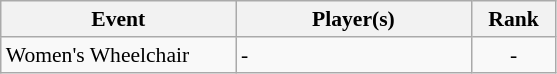<table class=wikitable style="font-size:90%">
<tr>
<th width=150>Event</th>
<th width=150>Player(s)</th>
<th width=50>Rank</th>
</tr>
<tr>
<td>Women's Wheelchair</td>
<td>-</td>
<td align="center">-</td>
</tr>
</table>
